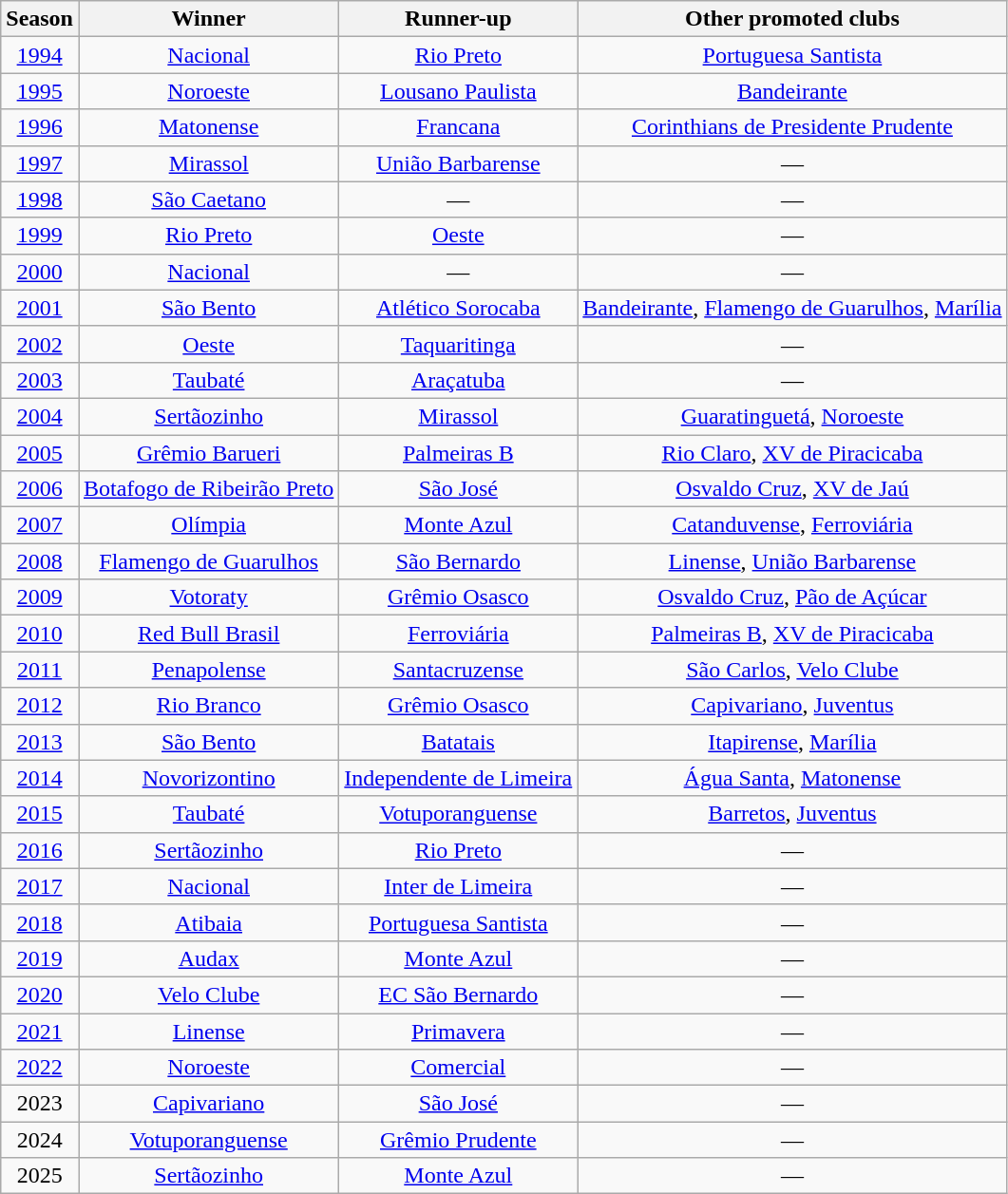<table class="wikitable" style="text-align:center;">
<tr>
<th>Season</th>
<th>Winner</th>
<th>Runner-up</th>
<th>Other promoted clubs</th>
</tr>
<tr>
<td><a href='#'>1994</a></td>
<td><a href='#'>Nacional</a></td>
<td><a href='#'>Rio Preto</a></td>
<td><a href='#'>Portuguesa Santista</a></td>
</tr>
<tr>
<td><a href='#'>1995</a></td>
<td><a href='#'>Noroeste</a></td>
<td><a href='#'>Lousano Paulista</a></td>
<td><a href='#'>Bandeirante</a></td>
</tr>
<tr>
<td><a href='#'>1996</a></td>
<td><a href='#'>Matonense</a></td>
<td><a href='#'>Francana</a></td>
<td><a href='#'>Corinthians de Presidente Prudente</a></td>
</tr>
<tr>
<td><a href='#'>1997</a></td>
<td><a href='#'>Mirassol</a></td>
<td><a href='#'>União Barbarense</a></td>
<td>—</td>
</tr>
<tr>
<td><a href='#'>1998</a></td>
<td><a href='#'>São Caetano</a></td>
<td>—</td>
<td>—</td>
</tr>
<tr>
<td><a href='#'>1999</a></td>
<td><a href='#'>Rio Preto</a></td>
<td><a href='#'>Oeste</a></td>
<td>—</td>
</tr>
<tr>
<td><a href='#'>2000</a></td>
<td><a href='#'>Nacional</a></td>
<td>—</td>
<td>—</td>
</tr>
<tr>
<td><a href='#'>2001</a></td>
<td><a href='#'>São Bento</a></td>
<td><a href='#'>Atlético Sorocaba</a></td>
<td><a href='#'>Bandeirante</a>, <a href='#'>Flamengo de Guarulhos</a>, <a href='#'>Marília</a></td>
</tr>
<tr>
<td><a href='#'>2002</a></td>
<td><a href='#'>Oeste</a></td>
<td><a href='#'>Taquaritinga</a></td>
<td>—</td>
</tr>
<tr>
<td><a href='#'>2003</a></td>
<td><a href='#'>Taubaté</a></td>
<td><a href='#'>Araçatuba</a></td>
<td>—</td>
</tr>
<tr>
<td><a href='#'>2004</a></td>
<td><a href='#'>Sertãozinho</a></td>
<td><a href='#'>Mirassol</a></td>
<td><a href='#'>Guaratinguetá</a>, <a href='#'>Noroeste</a></td>
</tr>
<tr>
<td><a href='#'>2005</a></td>
<td><a href='#'>Grêmio Barueri</a></td>
<td><a href='#'>Palmeiras B</a></td>
<td><a href='#'>Rio Claro</a>, <a href='#'>XV de Piracicaba</a></td>
</tr>
<tr>
<td><a href='#'>2006</a></td>
<td><a href='#'>Botafogo de Ribeirão Preto</a></td>
<td><a href='#'>São José</a></td>
<td><a href='#'>Osvaldo Cruz</a>, <a href='#'>XV de Jaú</a></td>
</tr>
<tr>
<td><a href='#'>2007</a></td>
<td><a href='#'>Olímpia</a></td>
<td><a href='#'>Monte Azul</a></td>
<td><a href='#'>Catanduvense</a>, <a href='#'>Ferroviária</a></td>
</tr>
<tr>
<td><a href='#'>2008</a></td>
<td><a href='#'>Flamengo de Guarulhos</a></td>
<td><a href='#'>São Bernardo</a></td>
<td><a href='#'>Linense</a>, <a href='#'>União Barbarense</a></td>
</tr>
<tr>
<td><a href='#'>2009</a></td>
<td><a href='#'>Votoraty</a></td>
<td><a href='#'>Grêmio Osasco</a></td>
<td><a href='#'>Osvaldo Cruz</a>, <a href='#'>Pão de Açúcar</a></td>
</tr>
<tr>
<td><a href='#'>2010</a></td>
<td><a href='#'>Red Bull Brasil</a></td>
<td><a href='#'>Ferroviária</a></td>
<td><a href='#'>Palmeiras B</a>, <a href='#'>XV de Piracicaba</a></td>
</tr>
<tr>
<td><a href='#'>2011</a></td>
<td><a href='#'>Penapolense</a></td>
<td><a href='#'>Santacruzense</a></td>
<td><a href='#'>São Carlos</a>, <a href='#'>Velo Clube</a></td>
</tr>
<tr>
<td><a href='#'>2012</a></td>
<td><a href='#'>Rio Branco</a></td>
<td><a href='#'>Grêmio Osasco</a></td>
<td><a href='#'>Capivariano</a>, <a href='#'>Juventus</a></td>
</tr>
<tr>
<td><a href='#'>2013</a></td>
<td><a href='#'>São Bento</a></td>
<td><a href='#'>Batatais</a></td>
<td><a href='#'>Itapirense</a>, <a href='#'>Marília</a></td>
</tr>
<tr>
<td><a href='#'>2014</a></td>
<td><a href='#'>Novorizontino</a></td>
<td><a href='#'>Independente de Limeira</a></td>
<td><a href='#'>Água Santa</a>, <a href='#'>Matonense</a></td>
</tr>
<tr>
<td><a href='#'>2015</a></td>
<td><a href='#'>Taubaté</a></td>
<td><a href='#'>Votuporanguense</a></td>
<td><a href='#'>Barretos</a>, <a href='#'>Juventus</a></td>
</tr>
<tr>
<td><a href='#'>2016</a></td>
<td><a href='#'>Sertãozinho</a></td>
<td><a href='#'>Rio Preto</a></td>
<td>—</td>
</tr>
<tr>
<td><a href='#'>2017</a></td>
<td><a href='#'>Nacional</a></td>
<td><a href='#'>Inter de Limeira</a></td>
<td>—</td>
</tr>
<tr>
<td><a href='#'>2018</a></td>
<td><a href='#'>Atibaia</a></td>
<td><a href='#'>Portuguesa Santista</a></td>
<td>—</td>
</tr>
<tr>
<td><a href='#'>2019</a></td>
<td><a href='#'>Audax</a></td>
<td><a href='#'>Monte Azul</a></td>
<td>—</td>
</tr>
<tr>
<td><a href='#'>2020</a></td>
<td><a href='#'>Velo Clube</a></td>
<td><a href='#'>EC São Bernardo</a></td>
<td>—</td>
</tr>
<tr>
<td><a href='#'>2021</a></td>
<td><a href='#'>Linense</a></td>
<td><a href='#'>Primavera</a></td>
<td>—</td>
</tr>
<tr>
<td><a href='#'>2022</a></td>
<td><a href='#'>Noroeste</a></td>
<td><a href='#'>Comercial</a></td>
<td>—</td>
</tr>
<tr>
<td>2023</td>
<td><a href='#'>Capivariano</a></td>
<td><a href='#'>São José</a></td>
<td>—</td>
</tr>
<tr>
<td>2024</td>
<td><a href='#'>Votuporanguense</a></td>
<td><a href='#'>Grêmio Prudente</a></td>
<td>—</td>
</tr>
<tr>
<td>2025</td>
<td><a href='#'>Sertãozinho</a></td>
<td><a href='#'>Monte Azul</a></td>
<td>—</td>
</tr>
</table>
